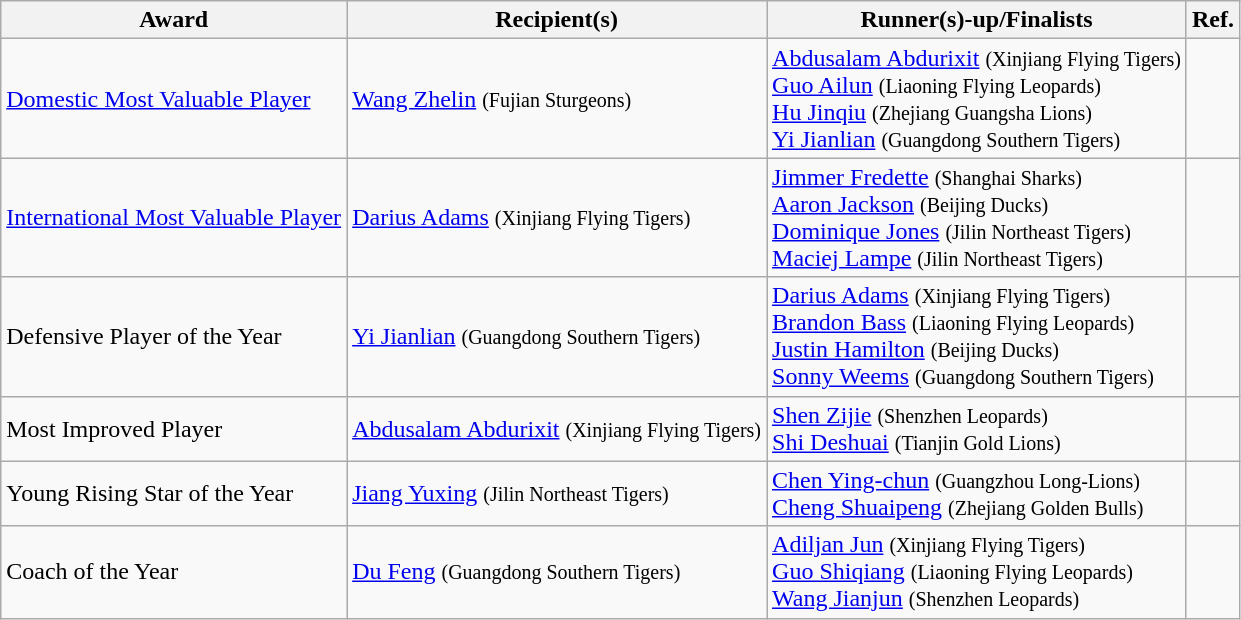<table class="wikitable sortable" style="text-align:left">
<tr>
<th>Award</th>
<th>Recipient(s)</th>
<th>Runner(s)-up/Finalists</th>
<th>Ref.</th>
</tr>
<tr>
<td><a href='#'>Domestic Most Valuable Player</a></td>
<td> <a href='#'>Wang Zhelin</a> <small>(Fujian Sturgeons)</small></td>
<td> <a href='#'>Abdusalam Abdurixit</a> <small>(Xinjiang Flying Tigers)</small><br> <a href='#'>Guo Ailun</a> <small>(Liaoning Flying Leopards)</small><br> <a href='#'>Hu Jinqiu</a> <small>(Zhejiang Guangsha Lions)</small><br> <a href='#'>Yi Jianlian</a> <small>(Guangdong Southern Tigers)</small></td>
<td></td>
</tr>
<tr>
<td><a href='#'>International Most Valuable Player</a></td>
<td> <a href='#'>Darius Adams</a> <small>(Xinjiang Flying Tigers)</small></td>
<td> <a href='#'>Jimmer Fredette</a> <small>(Shanghai Sharks)</small><br> <a href='#'>Aaron Jackson</a> <small>(Beijing Ducks)</small><br> <a href='#'>Dominique Jones</a> <small>(Jilin Northeast Tigers)</small><br> <a href='#'>Maciej Lampe</a> <small>(Jilin Northeast Tigers)</small></td>
<td></td>
</tr>
<tr>
<td>Defensive Player of the Year</td>
<td> <a href='#'>Yi Jianlian</a> <small>(Guangdong Southern Tigers)</small></td>
<td> <a href='#'>Darius Adams</a> <small>(Xinjiang Flying Tigers)</small><br> <a href='#'>Brandon Bass</a> <small>(Liaoning Flying Leopards)</small><br> <a href='#'>Justin Hamilton</a> <small>(Beijing Ducks)</small><br> <a href='#'>Sonny Weems</a> <small>(Guangdong Southern Tigers)</small></td>
<td></td>
</tr>
<tr>
<td>Most Improved Player</td>
<td> <a href='#'>Abdusalam Abdurixit</a> <small>(Xinjiang Flying Tigers)</small></td>
<td> <a href='#'>Shen Zijie</a> <small>(Shenzhen Leopards)</small><br> <a href='#'>Shi Deshuai</a> <small>(Tianjin Gold Lions)</small></td>
<td></td>
</tr>
<tr>
<td>Young Rising Star of the Year</td>
<td> <a href='#'>Jiang Yuxing</a> <small>(Jilin Northeast Tigers)</small></td>
<td> <a href='#'>Chen Ying-chun</a> <small>(Guangzhou Long-Lions)</small><br> <a href='#'>Cheng Shuaipeng</a> <small>(Zhejiang Golden Bulls)</small></td>
<td></td>
</tr>
<tr>
<td>Coach of the Year</td>
<td> <a href='#'>Du Feng</a> <small>(Guangdong Southern Tigers)</small></td>
<td> <a href='#'>Adiljan Jun</a> <small>(Xinjiang Flying Tigers)</small><br> <a href='#'>Guo Shiqiang</a> <small>(Liaoning Flying Leopards)</small><br> <a href='#'>Wang Jianjun</a> <small>(Shenzhen Leopards)</small></td>
<td></td>
</tr>
</table>
